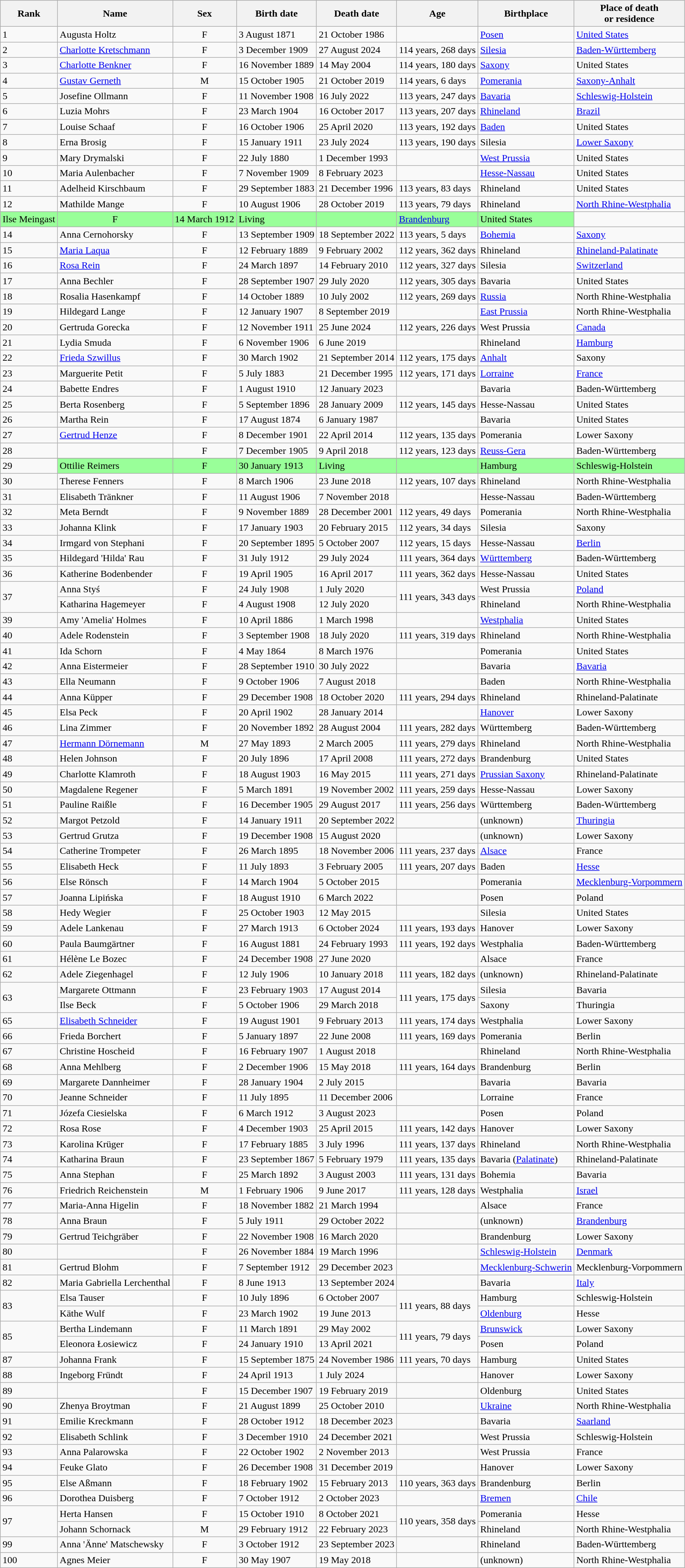<table class="wikitable sortable">
<tr>
<th>Rank</th>
<th>Name</th>
<th>Sex</th>
<th data-sort-type="date">Birth date</th>
<th data-sort-type="date">Death date</th>
<th>Age</th>
<th>Birthplace</th>
<th>Place of death <br> or residence</th>
</tr>
<tr>
<td>1</td>
<td data-sort-value="Holtz">Augusta Holtz</td>
<td align=center>F</td>
<td>3 August 1871</td>
<td>21 October 1986</td>
<td></td>
<td><a href='#'>Posen</a></td>
<td><a href='#'>United States</a></td>
</tr>
<tr>
<td>2</td>
<td data-sort-value="Kretschmann"><a href='#'>Charlotte Kretschmann</a></td>
<td align=center>F</td>
<td>3 December 1909</td>
<td>27 August 2024</td>
<td>114 years, 268 days</td>
<td><a href='#'>Silesia</a></td>
<td><a href='#'>Baden-Württemberg</a></td>
</tr>
<tr>
<td>3</td>
<td data-sort-value="Benkner"><a href='#'>Charlotte Benkner</a></td>
<td align=center>F</td>
<td>16 November 1889</td>
<td>14 May 2004</td>
<td>114 years, 180 days</td>
<td><a href='#'>Saxony</a></td>
<td>United States</td>
</tr>
<tr>
<td>4</td>
<td data-sort-value="Gerneth"><a href='#'>Gustav Gerneth</a></td>
<td align=center>M</td>
<td>15 October 1905</td>
<td>21 October 2019</td>
<td>114 years, 6 days</td>
<td><a href='#'>Pomerania</a></td>
<td><a href='#'>Saxony-Anhalt</a></td>
</tr>
<tr>
<td>5</td>
<td data-sort-value="Ollmann">Josefine Ollmann</td>
<td align=center>F</td>
<td>11 November 1908</td>
<td>16 July 2022</td>
<td>113 years, 247 days</td>
<td><a href='#'>Bavaria</a></td>
<td><a href='#'>Schleswig-Holstein</a></td>
</tr>
<tr>
<td>6</td>
<td data-sort-value="Mohrs">Luzia Mohrs</td>
<td align=center>F</td>
<td>23 March 1904</td>
<td>16 October 2017</td>
<td>113 years, 207 days</td>
<td><a href='#'>Rhineland</a></td>
<td><a href='#'>Brazil</a></td>
</tr>
<tr>
<td>7</td>
<td data-sort-value="Schaaf">Louise Schaaf</td>
<td align=center>F</td>
<td>16 October 1906</td>
<td>25 April 2020</td>
<td>113 years, 192 days</td>
<td><a href='#'>Baden</a></td>
<td>United States</td>
</tr>
<tr>
<td>8</td>
<td data-sort-value="Brosig">Erna Brosig</td>
<td align=center>F</td>
<td>15 January 1911</td>
<td>23 July 2024</td>
<td>113 years, 190 days</td>
<td>Silesia</td>
<td><a href='#'>Lower Saxony</a></td>
</tr>
<tr>
<td>9</td>
<td data-sort-value="Drymalski">Mary Drymalski</td>
<td align=center>F</td>
<td>22 July 1880</td>
<td>1 December 1993</td>
<td></td>
<td><a href='#'>West Prussia</a></td>
<td>United States</td>
</tr>
<tr>
<td>10</td>
<td data-sort-value="Aulenbacher">Maria Aulenbacher</td>
<td align=center>F</td>
<td>7 November 1909</td>
<td>8 February 2023</td>
<td></td>
<td><a href='#'>Hesse-Nassau</a></td>
<td>United States</td>
</tr>
<tr>
<td>11</td>
<td data-sort-value="Kirschbaum">Adelheid Kirschbaum</td>
<td align=center>F</td>
<td nowrap>29 September 1883</td>
<td>21 December 1996</td>
<td>113 years, 83 days</td>
<td>Rhineland</td>
<td>United States</td>
</tr>
<tr>
<td rowspan=2>12</td>
<td data-sort-value="Mange">Mathilde Mange</td>
<td align=center>F</td>
<td>10 August 1906</td>
<td>28 October 2019</td>
<td>113 years, 79 days</td>
<td>Rhineland</td>
<td><a href='#'>North Rhine-Westphalia</a></td>
</tr>
<tr>
</tr>
<tr bgcolor=99FF99>
<td data-sort-value="Meingast">Ilse Meingast</td>
<td align=center>F</td>
<td>14 March 1912</td>
<td>Living</td>
<td></td>
<td><a href='#'>Brandenburg</a></td>
<td>United States</td>
</tr>
<tr>
<td>14</td>
<td data-sort-value="Cernohorsky">Anna Cernohorsky</td>
<td align=center>F</td>
<td>13 September 1909</td>
<td>18 September 2022</td>
<td>113 years, 5 days</td>
<td><a href='#'>Bohemia</a></td>
<td><a href='#'>Saxony</a></td>
</tr>
<tr>
<td>15</td>
<td data-sort-value="Laqua"><a href='#'>Maria Laqua</a></td>
<td align="center">F</td>
<td>12 February 1889</td>
<td>9 February 2002</td>
<td>112 years, 362 days</td>
<td>Rhineland</td>
<td><a href='#'>Rhineland-Palatinate</a></td>
</tr>
<tr>
<td>16</td>
<td data-sort-value="Rein"><a href='#'>Rosa Rein</a></td>
<td align=center>F</td>
<td>24 March 1897</td>
<td>14 February 2010</td>
<td>112 years, 327 days</td>
<td>Silesia</td>
<td><a href='#'>Switzerland</a></td>
</tr>
<tr>
<td>17</td>
<td data-sort-value="Bechler">Anna Bechler</td>
<td align=center>F</td>
<td>28 September 1907</td>
<td>29 July 2020</td>
<td>112 years, 305 days</td>
<td>Bavaria</td>
<td>United States</td>
</tr>
<tr>
<td>18</td>
<td data-sort-value="Hasenkampf">Rosalia Hasenkampf</td>
<td align=center>F</td>
<td>14 October 1889</td>
<td>10 July 2002</td>
<td>112 years, 269 days</td>
<td><a href='#'>Russia</a></td>
<td>North Rhine-Westphalia</td>
</tr>
<tr>
<td>19</td>
<td data-sort-value="Lange">Hildegard Lange</td>
<td align=center>F</td>
<td>12 January 1907</td>
<td>8 September 2019</td>
<td></td>
<td><a href='#'>East Prussia</a></td>
<td>North Rhine-Westphalia</td>
</tr>
<tr>
<td>20</td>
<td data-sort-value="Gorecka">Gertruda Gorecka</td>
<td align=center>F</td>
<td>12 November 1911</td>
<td>25 June 2024</td>
<td>112 years, 226 days</td>
<td>West Prussia</td>
<td><a href='#'>Canada</a></td>
</tr>
<tr>
<td>21</td>
<td data-sort-value="Smuda">Lydia Smuda</td>
<td align=center>F</td>
<td>6 November 1906</td>
<td>6 June 2019</td>
<td></td>
<td>Rhineland</td>
<td><a href='#'>Hamburg</a></td>
</tr>
<tr>
<td>22</td>
<td data-sort-value="Szwillus"><a href='#'>Frieda Szwillus</a></td>
<td align=center>F</td>
<td>30 March 1902</td>
<td nowrap>21 September 2014</td>
<td>112 years, 175 days</td>
<td><a href='#'>Anhalt</a></td>
<td>Saxony</td>
</tr>
<tr>
<td>23</td>
<td data-sort-value="Petit">Marguerite Petit</td>
<td align=center>F</td>
<td>5 July 1883</td>
<td>21 December 1995</td>
<td>112 years, 171 days</td>
<td><a href='#'>Lorraine</a></td>
<td><a href='#'>France</a></td>
</tr>
<tr>
<td>24</td>
<td data-sort-value="Endres">Babette Endres</td>
<td align=center>F</td>
<td>1 August 1910</td>
<td>12 January 2023</td>
<td></td>
<td>Bavaria</td>
<td>Baden-Württemberg</td>
</tr>
<tr>
<td>25</td>
<td data-sort-value="Rosenberg">Berta Rosenberg</td>
<td align=center>F</td>
<td>5 September 1896</td>
<td>28 January 2009</td>
<td>112 years, 145 days</td>
<td>Hesse-Nassau</td>
<td>United States</td>
</tr>
<tr>
<td>26</td>
<td data-sort-value="Rein">Martha Rein</td>
<td align=center>F</td>
<td>17 August 1874</td>
<td>6 January 1987</td>
<td></td>
<td>Bavaria</td>
<td>United States</td>
</tr>
<tr>
<td>27</td>
<td data-sort-value="Henze"><a href='#'>Gertrud Henze</a></td>
<td align=center>F</td>
<td>8 December 1901</td>
<td>22 April 2014</td>
<td>112 years, 135 days</td>
<td>Pomerania</td>
<td>Lower Saxony</td>
</tr>
<tr>
<td>28</td>
<td data-sort-value="Huber"></td>
<td align=center>F</td>
<td>7 December 1905</td>
<td>9 April 2018</td>
<td>112 years, 123 days</td>
<td><a href='#'>Reuss-Gera</a></td>
<td>Baden-Württemberg</td>
</tr>
<tr>
</tr>
<tr bgcolor=99FF99>
<td bgcolor=F9F9F9>29</td>
<td data-sort-value="Reimers">Ottilie Reimers</td>
<td align=center>F</td>
<td>30 January 1913</td>
<td>Living</td>
<td></td>
<td>Hamburg</td>
<td>Schleswig-Holstein</td>
</tr>
<tr>
<td>30</td>
<td data-sort-value="Fenners">Therese Fenners</td>
<td align=center>F</td>
<td>8 March 1906</td>
<td>23 June 2018</td>
<td>112 years, 107 days</td>
<td>Rhineland</td>
<td>North Rhine-Westphalia</td>
</tr>
<tr>
<td>31</td>
<td data-sort-value="Traenkner">Elisabeth Tränkner</td>
<td align=center>F</td>
<td>11 August 1906</td>
<td>7 November 2018</td>
<td></td>
<td>Hesse-Nassau</td>
<td>Baden-Württemberg</td>
</tr>
<tr>
<td>32</td>
<td data-sort-value="Berndt">Meta Berndt</td>
<td align=center>F</td>
<td>9 November 1889</td>
<td>28 December 2001</td>
<td>112 years, 49 days</td>
<td>Pomerania</td>
<td>North Rhine-Westphalia</td>
</tr>
<tr>
<td>33</td>
<td data-sort-value="Klink">Johanna Klink</td>
<td align=center>F</td>
<td>17 January 1903</td>
<td>20 February 2015</td>
<td>112 years, 34 days</td>
<td>Silesia</td>
<td>Saxony</td>
</tr>
<tr>
<td>34</td>
<td data-sort-value="von Stephani">Irmgard von Stephani</td>
<td align=center>F</td>
<td>20 September 1895</td>
<td>5 October 2007</td>
<td>112 years, 15 days</td>
<td>Hesse-Nassau</td>
<td><a href='#'>Berlin</a></td>
</tr>
<tr>
<td>35</td>
<td data-sort-value="Rau_H">Hildegard 'Hilda' Rau</td>
<td align=center>F</td>
<td>31 July 1912</td>
<td>29 July 2024</td>
<td>111 years, 364 days</td>
<td><a href='#'>Württemberg</a></td>
<td>Baden-Württemberg</td>
</tr>
<tr>
<td>36</td>
<td data-sort-value="Bodenbender">Katherine Bodenbender</td>
<td align=center>F</td>
<td>19 April 1905</td>
<td>16 April 2017</td>
<td>111 years, 362 days</td>
<td>Hesse-Nassau</td>
<td>United States</td>
</tr>
<tr>
<td rowspan=2>37</td>
<td data-sort-value="Styś">Anna Styś</td>
<td align=center>F</td>
<td>24 July 1908</td>
<td>1 July 2020</td>
<td rowspan=2>111 years, 343 days</td>
<td>West Prussia</td>
<td><a href='#'>Poland</a></td>
</tr>
<tr>
<td data-sort-value="Hagemeyer">Katharina Hagemeyer</td>
<td align=center>F</td>
<td>4 August 1908</td>
<td>12 July 2020</td>
<td>Rhineland</td>
<td>North Rhine-Westphalia</td>
</tr>
<tr>
<td>39</td>
<td data-sort-value="Holmes">Amy 'Amelia' Holmes</td>
<td align=center>F</td>
<td>10 April 1886</td>
<td>1 March 1998</td>
<td></td>
<td><a href='#'>Westphalia</a></td>
<td>United States</td>
</tr>
<tr>
<td>40</td>
<td data-sort-value="Rodenstein">Adele Rodenstein</td>
<td align=center>F</td>
<td>3 September 1908</td>
<td>18 July 2020</td>
<td>111 years, 319 days</td>
<td>Rhineland</td>
<td>North Rhine-Westphalia</td>
</tr>
<tr>
<td>41</td>
<td data-sort-value="Schorn">Ida Schorn</td>
<td align=center>F</td>
<td>4 May 1864</td>
<td>8 March 1976</td>
<td></td>
<td>Pomerania</td>
<td>United States</td>
</tr>
<tr>
<td>42</td>
<td data-sort-value="Eistermeier">Anna Eistermeier</td>
<td align=center>F</td>
<td>28 September 1910</td>
<td>30 July 2022</td>
<td></td>
<td>Bavaria</td>
<td><a href='#'>Bavaria</a></td>
</tr>
<tr>
<td>43</td>
<td data-sort-value="Neumann">Ella Neumann</td>
<td align=center>F</td>
<td>9 October 1906</td>
<td>7 August 2018</td>
<td></td>
<td>Baden</td>
<td>North Rhine-Westphalia</td>
</tr>
<tr>
<td>44</td>
<td data-sort-value="Kuepper">Anna Küpper</td>
<td align=center>F</td>
<td>29 December 1908</td>
<td>18 October 2020</td>
<td>111 years, 294 days</td>
<td>Rhineland</td>
<td>Rhineland-Palatinate</td>
</tr>
<tr>
<td>45</td>
<td data-sort-value="Peck">Elsa Peck</td>
<td align=center>F</td>
<td>20 April 1902</td>
<td>28 January 2014</td>
<td></td>
<td><a href='#'>Hanover</a></td>
<td>Lower Saxony</td>
</tr>
<tr>
<td>46</td>
<td data-sort-value="Zimmer">Lina Zimmer</td>
<td align=center>F</td>
<td>20 November 1892</td>
<td>28 August 2004</td>
<td>111 years, 282 days</td>
<td>Württemberg</td>
<td>Baden-Württemberg</td>
</tr>
<tr>
<td>47</td>
<td data-sort-value="Doernemann"><a href='#'>Hermann Dörnemann</a></td>
<td align=center>M</td>
<td>27 May 1893</td>
<td>2 March 2005</td>
<td>111 years, 279 days</td>
<td>Rhineland</td>
<td>North Rhine-Westphalia</td>
</tr>
<tr>
<td>48</td>
<td data-sort-value="Johnson">Helen Johnson</td>
<td align=center>F</td>
<td>20 July 1896</td>
<td>17 April 2008</td>
<td>111 years, 272 days</td>
<td>Brandenburg</td>
<td>United States</td>
</tr>
<tr>
<td>49</td>
<td data-sort-value="Klamroth">Charlotte Klamroth</td>
<td align=center>F</td>
<td>18 August 1903</td>
<td>16 May 2015</td>
<td>111 years, 271 days</td>
<td><a href='#'>Prussian Saxony</a></td>
<td>Rhineland-Palatinate</td>
</tr>
<tr>
<td>50</td>
<td data-sort-value="Regener">Magdalene Regener</td>
<td align=center>F</td>
<td>5 March 1891</td>
<td>19 November 2002</td>
<td>111 years, 259 days</td>
<td>Hesse-Nassau</td>
<td>Lower Saxony</td>
</tr>
<tr>
<td>51</td>
<td data-sort-value="Raissle">Pauline Raißle</td>
<td align=center>F</td>
<td>16 December 1905</td>
<td>29 August 2017</td>
<td>111 years, 256 days</td>
<td>Württemberg</td>
<td>Baden-Württemberg</td>
</tr>
<tr>
<td>52</td>
<td data-sort-value="Petzold">Margot Petzold</td>
<td align=center>F</td>
<td>14 January 1911</td>
<td>20 September 2022</td>
<td></td>
<td>(unknown)</td>
<td><a href='#'>Thuringia</a></td>
</tr>
<tr>
<td>53</td>
<td data-sort-value="Grutza">Gertrud Grutza</td>
<td align=center>F</td>
<td>19 December 1908</td>
<td>15 August 2020</td>
<td></td>
<td>(unknown)</td>
<td>Lower Saxony</td>
</tr>
<tr>
<td>54</td>
<td data-sort-value="Trompeter">Catherine Trompeter</td>
<td align=center>F</td>
<td>26 March 1895</td>
<td>18 November 2006</td>
<td>111 years, 237 days</td>
<td><a href='#'>Alsace</a></td>
<td>France</td>
</tr>
<tr>
<td>55</td>
<td data-sort-value="Heck">Elisabeth Heck</td>
<td align=center>F</td>
<td>11 July 1893</td>
<td>3 February 2005</td>
<td>111 years, 207 days</td>
<td>Baden</td>
<td><a href='#'>Hesse</a></td>
</tr>
<tr>
<td>56</td>
<td data-sort-value="Ronsch">Else Rönsch</td>
<td align=center>F</td>
<td>14 March 1904</td>
<td>5 October 2015</td>
<td></td>
<td>Pomerania</td>
<td><a href='#'>Mecklenburg-Vorpommern</a></td>
</tr>
<tr>
<td>57</td>
<td data-sort-value="Lipińska">Joanna Lipińska</td>
<td align=center>F</td>
<td>18 August 1910</td>
<td>6 March 2022</td>
<td></td>
<td>Posen</td>
<td>Poland</td>
</tr>
<tr>
<td>58</td>
<td data-sort-value="Wegier">Hedy Wegier</td>
<td align=center>F</td>
<td>25 October 1903</td>
<td>12 May 2015</td>
<td></td>
<td>Silesia</td>
<td>United States</td>
</tr>
<tr>
<td>59</td>
<td data-sort-value="Lankenau">Adele Lankenau</td>
<td align=center>F</td>
<td>27 March 1913</td>
<td>6 October 2024</td>
<td>111 years, 193 days</td>
<td>Hanover</td>
<td>Lower Saxony</td>
</tr>
<tr>
<td>60</td>
<td data-sort-value="Baumgaertner">Paula Baumgärtner</td>
<td align=center>F</td>
<td>16 August 1881</td>
<td>24 February 1993</td>
<td>111 years, 192 days</td>
<td>Westphalia</td>
<td>Baden-Württemberg</td>
</tr>
<tr>
<td>61</td>
<td data-sort-value="Bozec">Hélène Le Bozec</td>
<td align=center>F</td>
<td>24 December 1908</td>
<td>27 June 2020</td>
<td></td>
<td>Alsace</td>
<td>France</td>
</tr>
<tr>
<td>62</td>
<td data-sort-value="Ziegenhagel">Adele Ziegenhagel</td>
<td align=center>F</td>
<td>12 July 1906</td>
<td>10 January 2018</td>
<td>111 years, 182 days</td>
<td>(unknown)</td>
<td>Rhineland-Palatinate</td>
</tr>
<tr>
<td rowspan=2>63</td>
<td data-sort-value="Ottmann">Margarete Ottmann</td>
<td align=center>F</td>
<td>23 February 1903</td>
<td>17 August 2014</td>
<td rowspan=2>111 years, 175 days</td>
<td>Silesia</td>
<td>Bavaria</td>
</tr>
<tr>
<td data-sort-value="Beck">Ilse Beck</td>
<td align=center>F</td>
<td>5 October 1906</td>
<td>29 March 2018</td>
<td>Saxony</td>
<td>Thuringia</td>
</tr>
<tr>
<td>65</td>
<td data-sort-value="Schneider, Elizabeth"><a href='#'>Elisabeth Schneider</a></td>
<td align=center>F</td>
<td>19 August 1901</td>
<td>9 February 2013</td>
<td>111 years, 174 days</td>
<td>Westphalia</td>
<td>Lower Saxony</td>
</tr>
<tr>
<td>66</td>
<td data-sort-value="Borchert">Frieda Borchert</td>
<td align=center>F</td>
<td>5 January 1897</td>
<td>22 June 2008</td>
<td>111 years, 169 days</td>
<td>Pomerania</td>
<td>Berlin</td>
</tr>
<tr>
<td>67</td>
<td data-sort-value="Hoscheid">Christine Hoscheid</td>
<td align=center>F</td>
<td>16 February 1907</td>
<td>1 August 2018</td>
<td></td>
<td>Rhineland</td>
<td>North Rhine-Westphalia</td>
</tr>
<tr>
<td>68</td>
<td data-sort-value="Mehlberg">Anna Mehlberg</td>
<td align=center>F</td>
<td>2 December 1906</td>
<td>15 May 2018</td>
<td>111 years, 164 days</td>
<td>Brandenburg</td>
<td>Berlin</td>
</tr>
<tr>
<td>69</td>
<td data-sort-value="Dannheimer">Margarete Dannheimer</td>
<td align=center>F</td>
<td>28 January 1904</td>
<td>2 July 2015</td>
<td></td>
<td>Bavaria</td>
<td>Bavaria</td>
</tr>
<tr>
<td>70</td>
<td data-sort-value="Schneider Jeanne">Jeanne Schneider</td>
<td align=center>F</td>
<td>11 July 1895</td>
<td>11 December 2006</td>
<td></td>
<td>Lorraine</td>
<td>France</td>
</tr>
<tr>
<td>71</td>
<td data-sort-value="Ciesielska">Józefa Ciesielska</td>
<td align=center>F</td>
<td>6 March 1912</td>
<td>3 August 2023</td>
<td></td>
<td>Posen</td>
<td>Poland</td>
</tr>
<tr>
<td>72</td>
<td data-sort-value="Rose">Rosa Rose</td>
<td align=center>F</td>
<td>4 December 1903</td>
<td>25 April 2015</td>
<td>111 years, 142 days</td>
<td>Hanover</td>
<td>Lower Saxony</td>
</tr>
<tr>
<td>73</td>
<td data-sort-value="Krueger">Karolina Krüger</td>
<td align=center>F</td>
<td>17 February 1885</td>
<td>3 July 1996</td>
<td>111 years, 137 days</td>
<td>Rhineland</td>
<td>North Rhine-Westphalia</td>
</tr>
<tr>
<td>74</td>
<td data-sort-value="Braun">Katharina Braun</td>
<td align=center>F</td>
<td>23 September 1867</td>
<td>5 February 1979</td>
<td>111 years, 135 days</td>
<td>Bavaria (<a href='#'>Palatinate</a>)</td>
<td>Rhineland-Palatinate</td>
</tr>
<tr>
<td>75</td>
<td data-sort-value="Stephan">Anna Stephan</td>
<td align=center>F</td>
<td>25 March 1892</td>
<td>3 August 2003</td>
<td>111 years, 131 days</td>
<td>Bohemia</td>
<td>Bavaria</td>
</tr>
<tr>
<td>76</td>
<td data-sort-value="Reichenstein">Friedrich Reichenstein</td>
<td align=center>M</td>
<td>1 February 1906</td>
<td>9 June 2017</td>
<td>111 years, 128 days</td>
<td>Westphalia</td>
<td><a href='#'>Israel</a></td>
</tr>
<tr>
<td>77</td>
<td data-sort-value="Higelin">Maria-Anna Higelin</td>
<td align=center>F</td>
<td>18 November 1882</td>
<td>21 March 1994</td>
<td></td>
<td>Alsace</td>
<td>France</td>
</tr>
<tr>
<td>78</td>
<td data-sort-value="Braun">Anna Braun</td>
<td align=center>F</td>
<td>5 July 1911</td>
<td>29 October 2022</td>
<td></td>
<td>(unknown)</td>
<td><a href='#'>Brandenburg</a></td>
</tr>
<tr>
<td>79</td>
<td data-sort-value="Teichgräber">Gertrud Teichgräber</td>
<td align=center>F</td>
<td>22 November 1908</td>
<td>16 March 2020</td>
<td></td>
<td>Brandenburg</td>
<td>Lower Saxony</td>
</tr>
<tr>
<td>80</td>
<td data-sort-value="Matthiesen"></td>
<td align=center>F</td>
<td>26 November 1884</td>
<td>19 March 1996</td>
<td></td>
<td><a href='#'>Schleswig-Holstein</a></td>
<td><a href='#'>Denmark</a></td>
</tr>
<tr>
<td>81</td>
<td data-sort-value="Blohm">Gertrud Blohm</td>
<td align=center>F</td>
<td>7 September 1912</td>
<td>29 December 2023</td>
<td></td>
<td><a href='#'>Mecklenburg-Schwerin</a></td>
<td>Mecklenburg-Vorpommern</td>
</tr>
<tr>
<td>82</td>
<td data-sort-value="Lerchenthal">Maria Gabriella Lerchenthal</td>
<td align=center>F</td>
<td>8 June 1913</td>
<td>13 September 2024</td>
<td></td>
<td>Bavaria</td>
<td><a href='#'>Italy</a></td>
</tr>
<tr>
<td rowspan=2>83</td>
<td data-sort-value="Tauser">Elsa Tauser</td>
<td align=center>F</td>
<td>10 July 1896</td>
<td>6 October 2007</td>
<td rowspan=2>111 years, 88 days</td>
<td>Hamburg</td>
<td>Schleswig-Holstein</td>
</tr>
<tr>
<td data-sort-value="Wulf">Käthe Wulf</td>
<td align=center>F</td>
<td>23 March 1902</td>
<td>19 June 2013</td>
<td><a href='#'>Oldenburg</a></td>
<td>Hesse</td>
</tr>
<tr>
<td rowspan=2>85</td>
<td data-sort-value="Lindemann">Bertha Lindemann</td>
<td align=center>F</td>
<td>11 March 1891</td>
<td>29 May 2002</td>
<td rowspan=2>111 years, 79 days</td>
<td><a href='#'>Brunswick</a></td>
<td>Lower Saxony</td>
</tr>
<tr>
<td data-sort-value="Łosiewicz">Eleonora Łosiewicz</td>
<td align=center>F</td>
<td>24 January 1910</td>
<td>13 April 2021</td>
<td>Posen</td>
<td>Poland</td>
</tr>
<tr>
<td>87</td>
<td data-sort-value="Frank">Johanna Frank</td>
<td align=center>F</td>
<td>15 September 1875</td>
<td>24 November 1986</td>
<td>111 years, 70 days</td>
<td>Hamburg</td>
<td>United States</td>
</tr>
<tr>
<td>88</td>
<td data-sort-value="Frundt">Ingeborg Fründt</td>
<td align=center>F</td>
<td>24 April 1913</td>
<td>1 July 2024</td>
<td></td>
<td>Hanover</td>
<td>Lower Saxony</td>
</tr>
<tr>
<td>89</td>
<td data-sort-value="Logemann"></td>
<td align=center>F</td>
<td>15 December 1907</td>
<td>19 February 2019</td>
<td></td>
<td>Oldenburg</td>
<td>United States</td>
</tr>
<tr>
<td>90</td>
<td data-sort-value="Broytman">Zhenya Broytman</td>
<td align=center>F</td>
<td>21 August 1899</td>
<td>25 October 2010</td>
<td></td>
<td><a href='#'>Ukraine</a></td>
<td>North Rhine-Westphalia</td>
</tr>
<tr>
<td>91</td>
<td data-sort-value="Kreckmann">Emilie Kreckmann</td>
<td align=center>F</td>
<td>28 October 1912</td>
<td>18 December 2023</td>
<td></td>
<td>Bavaria</td>
<td><a href='#'>Saarland</a></td>
</tr>
<tr>
<td>92</td>
<td data-sort-value="Schlink">Elisabeth Schlink</td>
<td align=center>F</td>
<td>3 December 1910</td>
<td>24 December 2021</td>
<td></td>
<td>West Prussia</td>
<td>Schleswig-Holstein</td>
</tr>
<tr>
<td>93</td>
<td data-sort-value="Palarowska">Anna Palarowska</td>
<td align=center>F</td>
<td>22 October 1902</td>
<td>2 November 2013</td>
<td></td>
<td>West Prussia</td>
<td>France</td>
</tr>
<tr>
<td>94</td>
<td data-sort-value="Glato">Feuke Glato</td>
<td align=center>F</td>
<td>26 December 1908</td>
<td nowrap>31 December 2019</td>
<td></td>
<td>Hanover</td>
<td>Lower Saxony</td>
</tr>
<tr>
<td>95</td>
<td data-sort-value="Assmann">Else Aßmann</td>
<td align=center>F</td>
<td>18 February 1902</td>
<td>15 February 2013</td>
<td>110 years, 363 days</td>
<td>Brandenburg</td>
<td>Berlin</td>
</tr>
<tr>
<td>96</td>
<td data-sort-value="Duisberg">Dorothea Duisberg</td>
<td align=center>F</td>
<td>7 October 1912</td>
<td>2 October 2023</td>
<td></td>
<td><a href='#'>Bremen</a></td>
<td><a href='#'>Chile</a></td>
</tr>
<tr>
<td rowspan=2>97</td>
<td data-sort-value="Hansen">Herta Hansen</td>
<td align=center>F</td>
<td>15 October 1910</td>
<td>8 October 2021</td>
<td rowspan=2>110 years, 358 days</td>
<td>Pomerania</td>
<td>Hesse</td>
</tr>
<tr>
<td data-sort-value="Schornack">Johann Schornack</td>
<td align=center>M</td>
<td>29 February 1912</td>
<td>22 February 2023</td>
<td>Rhineland</td>
<td>North Rhine-Westphalia</td>
</tr>
<tr>
<td>99</td>
<td data-sort-value="Matschewsky">Anna 'Änne' Matschewsky</td>
<td align=center>F</td>
<td>3 October 1912</td>
<td nowrap>23 September 2023</td>
<td></td>
<td>Rhineland</td>
<td>Baden-Württemberg</td>
</tr>
<tr>
<td>100</td>
<td data-sort-value="Meier">Agnes Meier</td>
<td align=center>F</td>
<td>30 May 1907</td>
<td>19 May 2018</td>
<td></td>
<td>(unknown)</td>
<td>North Rhine-Westphalia</td>
</tr>
</table>
